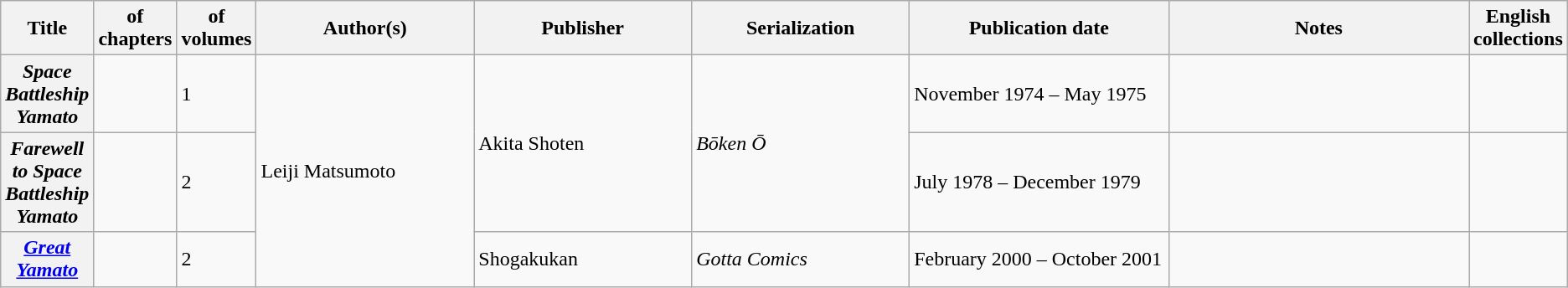<table class="wikitable">
<tr>
<th>Title</th>
<th style="width:40pt"> of chapters</th>
<th style="width:40pt"> of volumes</th>
<th style="width:125pt">Author(s)</th>
<th style="width:125pt">Publisher</th>
<th style="width:125pt">Serialization</th>
<th style="width:150pt">Publication date</th>
<th style="width:175pt">Notes</th>
<th>English collections</th>
</tr>
<tr>
<th><em>Space Battleship Yamato</em></th>
<td></td>
<td>1</td>
<td rowspan="3">Leiji Matsumoto</td>
<td rowspan="2">Akita Shoten</td>
<td rowspan="2"><em>Bōken Ō</em></td>
<td>November 1974 – May 1975</td>
<td></td>
<td></td>
</tr>
<tr>
<th><em>Farewell to Space Battleship Yamato</em></th>
<td></td>
<td>2</td>
<td>July 1978 – December 1979</td>
<td></td>
<td></td>
</tr>
<tr>
<th><em><a href='#'>Great Yamato</a></em></th>
<td></td>
<td>2</td>
<td>Shogakukan</td>
<td><em>Gotta Comics</em></td>
<td>February 2000 – October 2001</td>
<td></td>
<td></td>
</tr>
</table>
